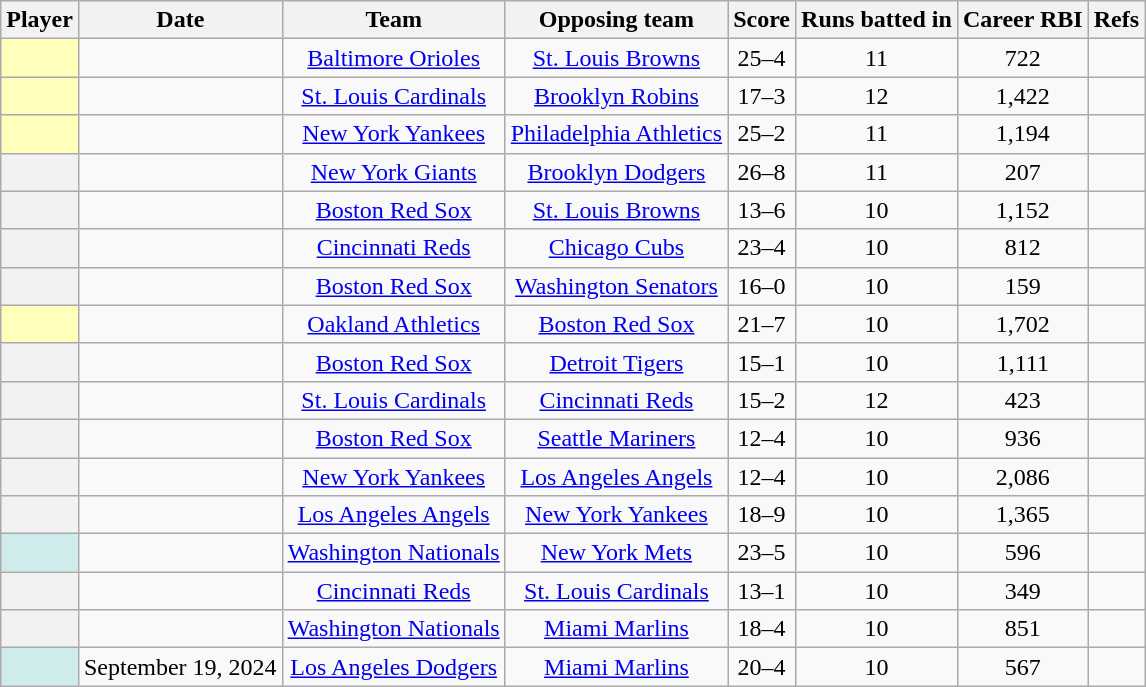<table class="wikitable sortable plainrowheaders" style="text-align:center;">
<tr>
<th scope="col">Player</th>
<th scope="col">Date</th>
<th scope="col">Team</th>
<th scope="col">Opposing team</th>
<th scope="col">Score</th>
<th scope="col">Runs batted in</th>
<th scope="col">Career RBI</th>
<th scope="col" class="unsortable">Refs</th>
</tr>
<tr>
<th scope="row" style="text-align:center; background:#ffb;"></th>
<td></td>
<td><a href='#'>Baltimore Orioles</a></td>
<td><a href='#'>St. Louis Browns</a></td>
<td>25–4</td>
<td>11</td>
<td>722</td>
<td></td>
</tr>
<tr>
<th scope="row" style="text-align:center; background:#ffb;"></th>
<td></td>
<td><a href='#'>St. Louis Cardinals</a></td>
<td><a href='#'>Brooklyn Robins</a></td>
<td>17–3</td>
<td>12</td>
<td>1,422</td>
<td></td>
</tr>
<tr>
<th scope="row" style="text-align:center; background:#ffb;"></th>
<td></td>
<td><a href='#'>New York Yankees</a></td>
<td><a href='#'>Philadelphia Athletics</a></td>
<td>25–2</td>
<td>11</td>
<td>1,194</td>
<td></td>
</tr>
<tr>
<th scope="row" style="text-align:center"></th>
<td></td>
<td><a href='#'>New York Giants</a></td>
<td><a href='#'>Brooklyn Dodgers</a></td>
<td>26–8</td>
<td>11</td>
<td>207</td>
<td></td>
</tr>
<tr>
<th scope="row" style="text-align:center"></th>
<td></td>
<td><a href='#'>Boston Red Sox</a></td>
<td><a href='#'>St. Louis Browns</a></td>
<td>13–6</td>
<td>10</td>
<td>1,152</td>
<td></td>
</tr>
<tr>
<th scope="row" style="text-align:center"></th>
<td></td>
<td><a href='#'>Cincinnati Reds</a></td>
<td><a href='#'>Chicago Cubs</a></td>
<td>23–4</td>
<td>10</td>
<td>812</td>
<td></td>
</tr>
<tr>
<th scope="row" style="text-align:center"></th>
<td></td>
<td><a href='#'>Boston Red Sox</a></td>
<td><a href='#'>Washington Senators</a></td>
<td>16–0</td>
<td>10</td>
<td>159</td>
<td></td>
</tr>
<tr>
<th scope="row" style="text-align:center; background:#ffb;"></th>
<td></td>
<td><a href='#'>Oakland Athletics</a></td>
<td><a href='#'>Boston Red Sox</a></td>
<td>21–7</td>
<td>10</td>
<td>1,702</td>
<td></td>
</tr>
<tr>
<th scope="row" style="text-align:center"></th>
<td></td>
<td><a href='#'>Boston Red Sox</a></td>
<td><a href='#'>Detroit Tigers</a></td>
<td>15–1</td>
<td>10</td>
<td>1,111</td>
<td></td>
</tr>
<tr>
<th scope="row" style="text-align:center"></th>
<td></td>
<td><a href='#'>St. Louis Cardinals</a></td>
<td><a href='#'>Cincinnati Reds</a></td>
<td>15–2</td>
<td>12</td>
<td>423</td>
<td></td>
</tr>
<tr>
<th scope="row" style="text-align:center"></th>
<td></td>
<td><a href='#'>Boston Red Sox</a></td>
<td><a href='#'>Seattle Mariners</a></td>
<td>12–4</td>
<td>10</td>
<td>936</td>
<td></td>
</tr>
<tr>
<th scope="row" style="text-align:center"></th>
<td></td>
<td><a href='#'>New York Yankees</a></td>
<td><a href='#'>Los Angeles Angels</a></td>
<td>12–4</td>
<td>10</td>
<td>2,086</td>
<td></td>
</tr>
<tr>
<th scope="row" style="text-align:center"></th>
<td></td>
<td><a href='#'>Los Angeles Angels</a></td>
<td><a href='#'>New York Yankees</a></td>
<td>18–9</td>
<td>10</td>
<td>1,365</td>
<td></td>
</tr>
<tr>
<th scope="row" style="text-align:center; background:#cfecec;"></th>
<td></td>
<td><a href='#'>Washington Nationals</a></td>
<td><a href='#'>New York Mets</a></td>
<td>23–5</td>
<td>10</td>
<td>596</td>
<td></td>
</tr>
<tr>
<th scope="row" style="text-align:center;"></th>
<td></td>
<td><a href='#'>Cincinnati Reds</a></td>
<td><a href='#'>St. Louis Cardinals</a></td>
<td>13–1</td>
<td>10</td>
<td>349</td>
<td></td>
</tr>
<tr>
<th scope="row" style="text-align:center"></th>
<td></td>
<td><a href='#'>Washington Nationals</a></td>
<td><a href='#'>Miami Marlins</a></td>
<td>18–4</td>
<td>10</td>
<td>851</td>
<td></td>
</tr>
<tr>
<th scope="row" style="text-align:center; background:#cfecec;"> </th>
<td>September 19, 2024</td>
<td><a href='#'>Los Angeles Dodgers</a></td>
<td><a href='#'>Miami Marlins</a></td>
<td>20–4</td>
<td>10</td>
<td>567</td>
<td></td>
</tr>
</table>
